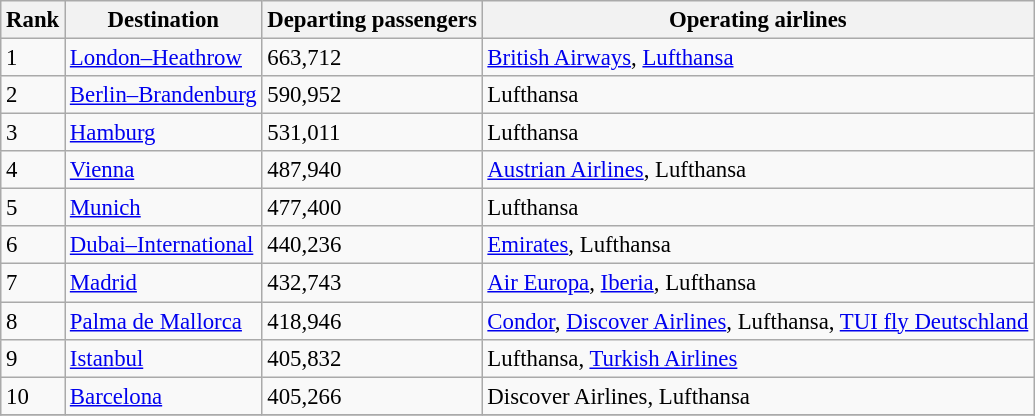<table class="wikitable sortable" style="font-size: 95%; width=align=">
<tr>
<th>Rank</th>
<th>Destination</th>
<th>Departing passengers</th>
<th>Operating airlines</th>
</tr>
<tr>
<td>1</td>
<td><a href='#'>London–Heathrow</a></td>
<td>663,712</td>
<td><a href='#'>British Airways</a>, <a href='#'>Lufthansa</a></td>
</tr>
<tr>
<td>2</td>
<td><a href='#'>Berlin–Brandenburg</a></td>
<td>590,952</td>
<td>Lufthansa</td>
</tr>
<tr>
<td>3</td>
<td><a href='#'>Hamburg</a></td>
<td>531,011</td>
<td>Lufthansa</td>
</tr>
<tr>
<td>4</td>
<td><a href='#'>Vienna</a></td>
<td>487,940</td>
<td><a href='#'>Austrian Airlines</a>, Lufthansa</td>
</tr>
<tr>
<td>5</td>
<td><a href='#'>Munich</a></td>
<td>477,400</td>
<td>Lufthansa</td>
</tr>
<tr>
<td>6</td>
<td><a href='#'>Dubai–International</a></td>
<td>440,236</td>
<td><a href='#'>Emirates</a>, Lufthansa</td>
</tr>
<tr>
<td>7</td>
<td><a href='#'>Madrid</a></td>
<td>432,743</td>
<td><a href='#'>Air Europa</a>, <a href='#'>Iberia</a>, Lufthansa</td>
</tr>
<tr>
<td>8</td>
<td><a href='#'>Palma de Mallorca</a></td>
<td>418,946</td>
<td><a href='#'>Condor</a>, <a href='#'>Discover Airlines</a>, Lufthansa, <a href='#'>TUI fly Deutschland</a></td>
</tr>
<tr>
<td>9</td>
<td><a href='#'>Istanbul</a></td>
<td>405,832</td>
<td>Lufthansa, <a href='#'>Turkish Airlines</a></td>
</tr>
<tr>
<td>10</td>
<td><a href='#'>Barcelona</a></td>
<td>405,266</td>
<td>Discover Airlines, Lufthansa</td>
</tr>
<tr>
</tr>
</table>
